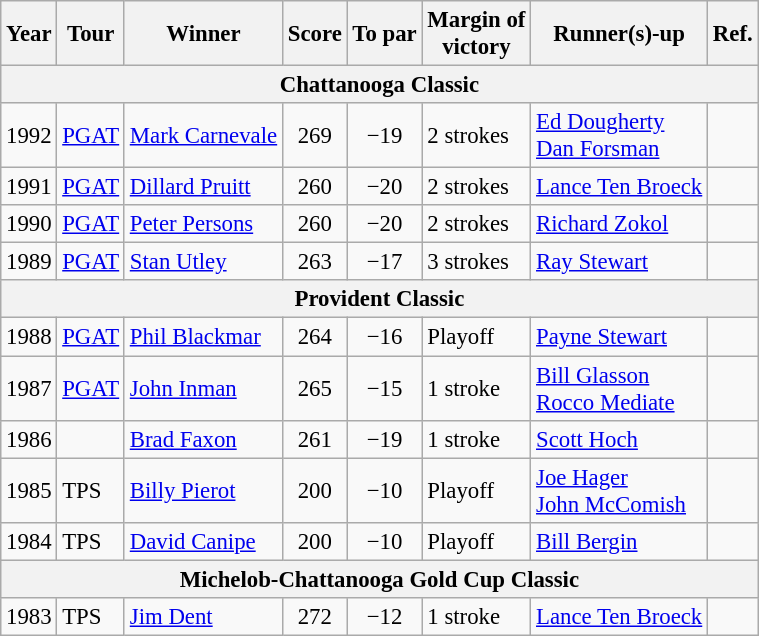<table class=wikitable style="font-size:95%">
<tr>
<th>Year</th>
<th>Tour</th>
<th>Winner</th>
<th>Score</th>
<th>To par</th>
<th>Margin of<br>victory</th>
<th>Runner(s)-up</th>
<th>Ref.</th>
</tr>
<tr>
<th colspan=8>Chattanooga Classic</th>
</tr>
<tr>
<td>1992</td>
<td><a href='#'>PGAT</a></td>
<td> <a href='#'>Mark Carnevale</a></td>
<td align=center>269</td>
<td align=center>−19</td>
<td>2 strokes</td>
<td> <a href='#'>Ed Dougherty</a><br> <a href='#'>Dan Forsman</a></td>
<td></td>
</tr>
<tr>
<td>1991</td>
<td><a href='#'>PGAT</a></td>
<td> <a href='#'>Dillard Pruitt</a></td>
<td align=center>260</td>
<td align=center>−20</td>
<td>2 strokes</td>
<td> <a href='#'>Lance Ten Broeck</a></td>
<td></td>
</tr>
<tr>
<td>1990</td>
<td><a href='#'>PGAT</a></td>
<td> <a href='#'>Peter Persons</a></td>
<td align=center>260</td>
<td align=center>−20</td>
<td>2 strokes</td>
<td> <a href='#'>Richard Zokol</a></td>
<td></td>
</tr>
<tr>
<td>1989</td>
<td><a href='#'>PGAT</a></td>
<td> <a href='#'>Stan Utley</a></td>
<td align=center>263</td>
<td align=center>−17</td>
<td>3 strokes</td>
<td> <a href='#'>Ray Stewart</a></td>
<td></td>
</tr>
<tr>
<th colspan=8>Provident Classic</th>
</tr>
<tr>
<td>1988</td>
<td><a href='#'>PGAT</a></td>
<td> <a href='#'>Phil Blackmar</a></td>
<td align=center>264</td>
<td align=center>−16</td>
<td>Playoff</td>
<td> <a href='#'>Payne Stewart</a></td>
<td></td>
</tr>
<tr>
<td>1987</td>
<td><a href='#'>PGAT</a></td>
<td> <a href='#'>John Inman</a></td>
<td align=center>265</td>
<td align=center>−15</td>
<td>1 stroke</td>
<td> <a href='#'>Bill Glasson</a><br> <a href='#'>Rocco Mediate</a></td>
<td></td>
</tr>
<tr>
<td>1986</td>
<td></td>
<td> <a href='#'>Brad Faxon</a></td>
<td align=center>261</td>
<td align=center>−19</td>
<td>1 stroke</td>
<td> <a href='#'>Scott Hoch</a></td>
<td></td>
</tr>
<tr>
<td>1985</td>
<td>TPS</td>
<td> <a href='#'>Billy Pierot</a></td>
<td align=center>200</td>
<td align=center>−10</td>
<td>Playoff</td>
<td> <a href='#'>Joe Hager</a><br> <a href='#'>John McComish</a></td>
<td></td>
</tr>
<tr>
<td>1984</td>
<td>TPS</td>
<td> <a href='#'>David Canipe</a></td>
<td align=center>200</td>
<td align=center>−10</td>
<td>Playoff</td>
<td> <a href='#'>Bill Bergin</a></td>
<td></td>
</tr>
<tr>
<th colspan=8>Michelob-Chattanooga Gold Cup Classic</th>
</tr>
<tr>
<td>1983</td>
<td>TPS</td>
<td> <a href='#'>Jim Dent</a></td>
<td align=center>272</td>
<td align=center>−12</td>
<td>1 stroke</td>
<td> <a href='#'>Lance Ten Broeck</a></td>
<td></td>
</tr>
</table>
